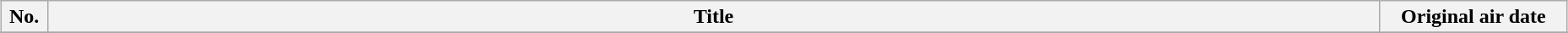<table class="wikitable plainrowheaders" style="width:98%; margin:auto; background:#FFF;">
<tr>
<th style="width:3%;">No.</th>
<th>Title</th>
<th style="width:12%;">Original air date</th>
</tr>
<tr>
</tr>
</table>
